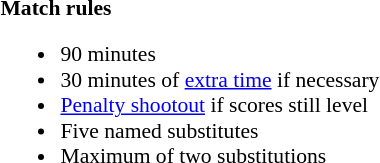<table width=100% style="font-size: 90%">
<tr>
<td width=50% valign=top><br><strong>Match rules</strong><ul><li>90 minutes</li><li>30 minutes of <a href='#'>extra time</a> if necessary</li><li><a href='#'>Penalty shootout</a> if scores still level</li><li>Five named substitutes</li><li>Maximum of two substitutions</li></ul></td>
</tr>
</table>
